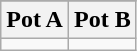<table class="wikitable">
<tr>
</tr>
<tr>
<th>Pot A</th>
<th>Pot B</th>
</tr>
<tr>
<td valign=top></td>
<td valign=top></td>
</tr>
</table>
